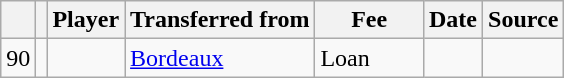<table class="wikitable plainrowheaders sortable">
<tr>
<th></th>
<th></th>
<th scope=col>Player</th>
<th>Transferred from</th>
<th !scope=col; style="width: 65px;">Fee</th>
<th scope=col>Date</th>
<th scope=col>Source</th>
</tr>
<tr>
<td align=center>90</td>
<td align=center></td>
<td></td>
<td> <a href='#'>Bordeaux</a></td>
<td>Loan</td>
<td></td>
<td></td>
</tr>
</table>
